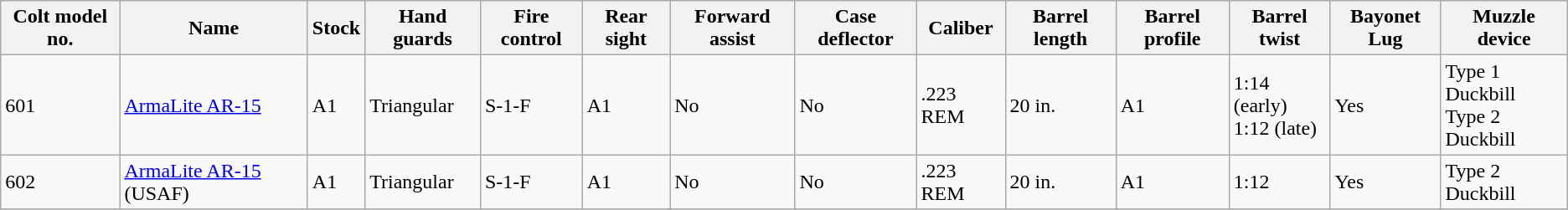<table class="wikitable">
<tr>
<th>Colt model no.</th>
<th>Name</th>
<th>Stock</th>
<th>Hand guards</th>
<th>Fire control</th>
<th>Rear sight</th>
<th>Forward assist</th>
<th>Case deflector</th>
<th>Caliber</th>
<th>Barrel length</th>
<th>Barrel profile</th>
<th>Barrel twist</th>
<th>Bayonet Lug</th>
<th>Muzzle device</th>
</tr>
<tr>
<td>601</td>
<td><a href='#'>ArmaLite AR-15</a></td>
<td>A1</td>
<td>Triangular</td>
<td>S-1-F</td>
<td>A1</td>
<td>No</td>
<td>No</td>
<td>.223 REM</td>
<td>20 in.</td>
<td>A1</td>
<td>1:14 (early)<br>1:12 (late)</td>
<td>Yes</td>
<td>Type 1 Duckbill<br>Type 2 Duckbill</td>
</tr>
<tr>
<td>602</td>
<td><a href='#'>ArmaLite AR-15</a> (USAF)</td>
<td>A1</td>
<td>Triangular</td>
<td>S-1-F</td>
<td>A1</td>
<td>No</td>
<td>No</td>
<td>.223 REM</td>
<td>20 in.</td>
<td>A1</td>
<td>1:12</td>
<td>Yes</td>
<td>Type 2 Duckbill</td>
</tr>
<tr>
</tr>
</table>
